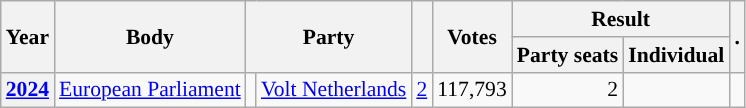<table class="wikitable plainrowheaders sortable" border=2 cellpadding=4 cellspacing=0 style="border: 1px #aaa solid; font-size: 90%; text-align:center;">
<tr>
<th scope="col" rowspan=2>Year</th>
<th scope="col" rowspan=2>Body</th>
<th scope="col" colspan=2 rowspan=2>Party</th>
<th scope="col" rowspan=2></th>
<th scope="col" rowspan=2>Votes</th>
<th scope="colgroup" colspan=2>Result</th>
<th scope="col" rowspan=2>.</th>
</tr>
<tr>
<th scope="col">Party seats</th>
<th scope="col">Individual</th>
</tr>
<tr>
<th scope="row"><a href='#'>2024</a></th>
<td><a href='#'>European Parliament</a></td>
<td style="background-color:"></td>
<td><a href='#'>Volt Netherlands</a></td>
<td style=text-align:right><a href='#'>2</a></td>
<td style=text-align:right>117,793</td>
<td style=text-align:right>2</td>
<td></td>
<td></td>
</tr>
</table>
